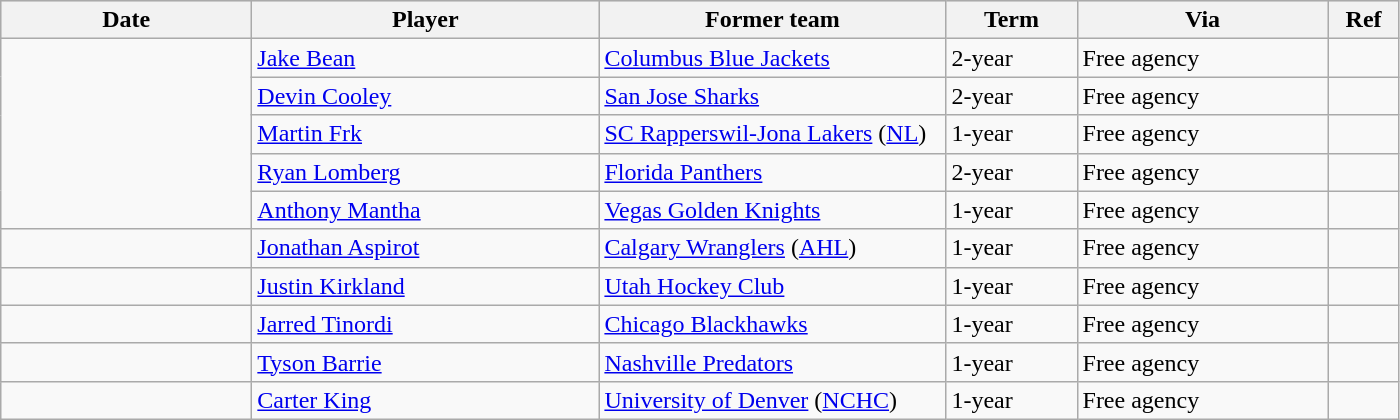<table class="wikitable">
<tr style="background:#ddd; text-align:center;">
<th style="width: 10em;">Date</th>
<th style="width: 14em;">Player</th>
<th style="width: 14em;">Former team</th>
<th style="width: 5em;">Term</th>
<th style="width: 10em;">Via</th>
<th style="width: 2.5em;">Ref</th>
</tr>
<tr>
<td rowspan=5></td>
<td><a href='#'>Jake Bean</a></td>
<td><a href='#'>Columbus Blue Jackets</a></td>
<td>2-year</td>
<td>Free agency</td>
<td></td>
</tr>
<tr>
<td><a href='#'>Devin Cooley</a></td>
<td><a href='#'>San Jose Sharks</a></td>
<td>2-year</td>
<td>Free agency</td>
<td></td>
</tr>
<tr>
<td><a href='#'>Martin Frk</a></td>
<td><a href='#'>SC Rapperswil-Jona Lakers</a> (<a href='#'>NL</a>)</td>
<td>1-year</td>
<td>Free agency</td>
<td></td>
</tr>
<tr>
<td><a href='#'>Ryan Lomberg</a></td>
<td><a href='#'>Florida Panthers</a></td>
<td>2-year</td>
<td>Free agency</td>
<td></td>
</tr>
<tr>
<td><a href='#'>Anthony Mantha</a></td>
<td><a href='#'>Vegas Golden Knights</a></td>
<td>1-year</td>
<td>Free agency</td>
<td></td>
</tr>
<tr>
<td></td>
<td><a href='#'>Jonathan Aspirot</a></td>
<td><a href='#'>Calgary Wranglers</a> (<a href='#'>AHL</a>)</td>
<td>1-year</td>
<td>Free agency</td>
<td></td>
</tr>
<tr>
<td></td>
<td><a href='#'>Justin Kirkland</a></td>
<td><a href='#'>Utah Hockey Club</a></td>
<td>1-year</td>
<td>Free agency</td>
<td></td>
</tr>
<tr>
<td></td>
<td><a href='#'>Jarred Tinordi</a></td>
<td><a href='#'>Chicago Blackhawks</a></td>
<td>1-year</td>
<td>Free agency</td>
<td></td>
</tr>
<tr>
<td></td>
<td><a href='#'>Tyson Barrie</a></td>
<td><a href='#'>Nashville Predators</a></td>
<td>1-year</td>
<td>Free agency</td>
<td></td>
</tr>
<tr>
<td></td>
<td><a href='#'>Carter King</a></td>
<td><a href='#'>University of Denver</a> (<a href='#'>NCHC</a>)</td>
<td>1-year</td>
<td>Free agency</td>
<td></td>
</tr>
</table>
